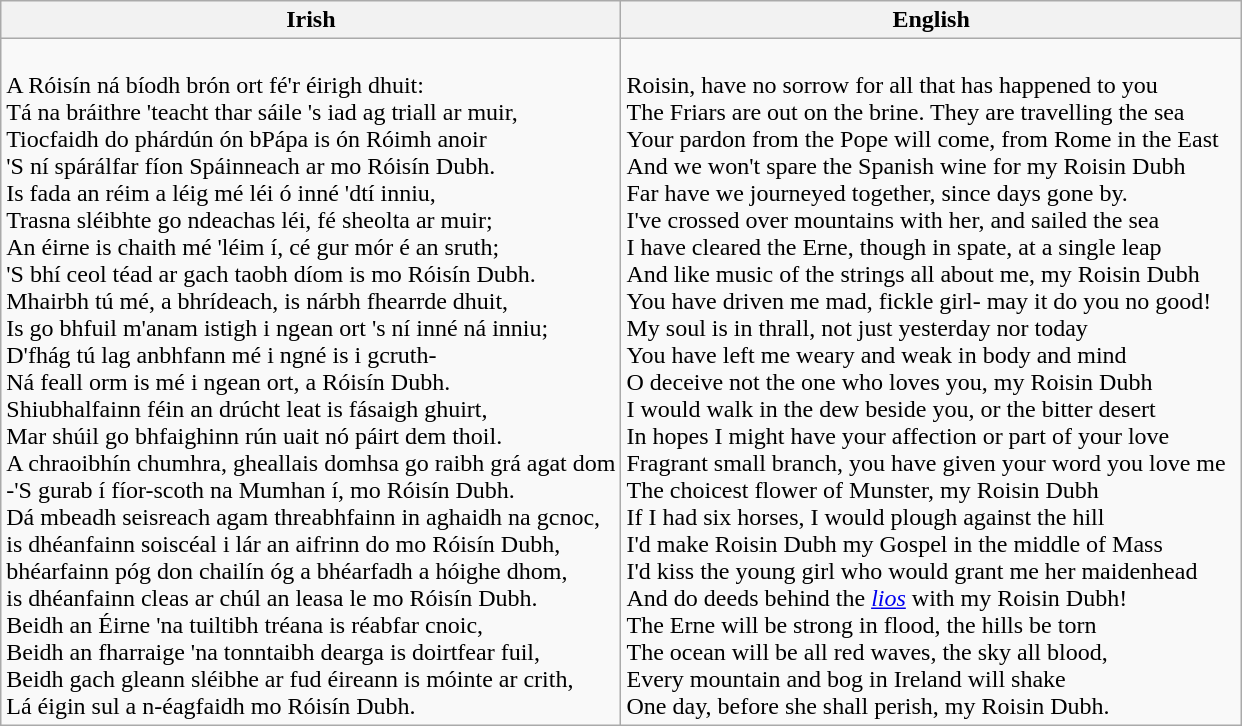<table class=wikitable border="none">
<tr>
<th>Irish</th>
<th>English</th>
</tr>
<tr>
<td valign="top"><br>A Róisín ná bíodh brón ort fé'r éirigh dhuit:<br>
Tá na bráithre 'teacht thar sáile 's iad ag triall ar muir,<br>
Tiocfaidh do phárdún ón bPápa is ón Róimh anoir<br>
'S ní spárálfar fíon Spáinneach ar mo Róisín Dubh.<br>Is fada an réim a léig mé léi ó inné 'dtí inniu,<br>
Trasna sléibhte go ndeachas léi, fé sheolta ar muir;<br>
An éirne is chaith mé 'léim í, cé gur mór é an sruth;<br>
'S bhí ceol téad ar gach taobh díom is mo Róisín Dubh.<br>Mhairbh tú mé, a bhrídeach, is nárbh fhearrde dhuit,<br>
Is go bhfuil m'anam istigh i ngean ort 's ní inné ná inniu;<br>
D'fhág tú lag anbhfann mé i ngné is i gcruth- <br>
Ná feall orm is mé i ngean ort, a Róisín Dubh.<br>Shiubhalfainn féin an drúcht leat is fásaigh ghuirt,<br>
Mar shúil go bhfaighinn rún uait nó páirt dem thoil.<br>
A chraoibhín chumhra, gheallais domhsa go raibh grá agat dom<br>
-'S gurab í fíor-scoth na Mumhan í, mo Róisín Dubh.<br>Dá mbeadh seisreach agam threabhfainn in aghaidh na gcnoc,<br>
is dhéanfainn soiscéal i lár an aifrinn do mo Róisín Dubh,<br>
bhéarfainn póg don chailín óg a bhéarfadh a hóighe dhom,<br>
is dhéanfainn cleas ar chúl an leasa le mo Róisín Dubh.<br>Beidh an Éirne 'na tuiltibh tréana is réabfar cnoic, <br>
Beidh an fharraige 'na tonntaibh dearga is doirtfear fuil,<br>
Beidh gach gleann sléibhe ar fud éireann is móinte ar crith,<br>
Lá éigin sul a n-éagfaidh mo Róisín Dubh.</td>
<td valign="top" width=50%><br>Roisin, have no sorrow for all that has happened to you<br>
The Friars are out on the brine. They are travelling the sea<br>
Your pardon from the Pope will come, from Rome in the East<br>
And we won't spare the Spanish wine for my Roisin Dubh<br>Far have we journeyed together, since days gone by.<br>
I've crossed over mountains with her, and sailed the sea<br>
I have cleared the Erne, though in spate, at a single leap<br>
And like music of the strings all about me, my Roisin Dubh<br>You have driven me mad, fickle girl- may it do you no good!<br>
My soul is in thrall, not just yesterday nor today<br>
You have left me weary and weak in body and mind<br>
O deceive not the one who loves you, my Roisin Dubh<br>I would walk in the dew beside you, or the bitter desert<br>
In hopes I might have your affection or part of your love<br>
Fragrant small branch, you have given your word you love me<br>
The choicest flower of Munster, my Roisin Dubh<br>If I had six horses, I would plough against the hill<br>
I'd make Roisin Dubh my Gospel in the middle of Mass<br>
I'd kiss the young girl who would grant me her maidenhead<br>
And do deeds behind the <a href='#'><em>lios</em></a> with my Roisin Dubh!<br>The Erne will be strong in flood, the hills be torn<br>
The ocean will be all red waves, the sky all blood,<br>
Every mountain and bog in Ireland will shake<br>
One day, before she shall perish, my Roisin Dubh.<br></td>
</tr>
</table>
